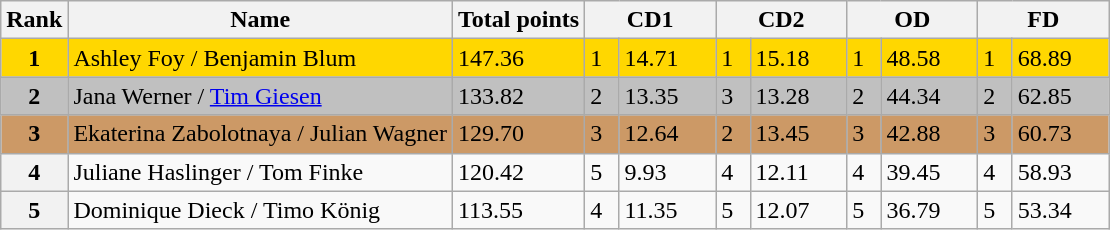<table class="wikitable">
<tr>
<th>Rank</th>
<th>Name</th>
<th>Total points</th>
<th colspan="2" width="80px">CD1</th>
<th colspan="2" width="80px">CD2</th>
<th colspan="2" width="80px">OD</th>
<th colspan="2" width="80px">FD</th>
</tr>
<tr bgcolor="gold">
<td align="center"><strong>1</strong></td>
<td>Ashley Foy / Benjamin Blum</td>
<td>147.36</td>
<td>1</td>
<td>14.71</td>
<td>1</td>
<td>15.18</td>
<td>1</td>
<td>48.58</td>
<td>1</td>
<td>68.89</td>
</tr>
<tr bgcolor="silver">
<td align="center"><strong>2</strong></td>
<td>Jana Werner / <a href='#'>Tim Giesen</a></td>
<td>133.82</td>
<td>2</td>
<td>13.35</td>
<td>3</td>
<td>13.28</td>
<td>2</td>
<td>44.34</td>
<td>2</td>
<td>62.85</td>
</tr>
<tr bgcolor="cc9966">
<td align="center"><strong>3</strong></td>
<td>Ekaterina Zabolotnaya / Julian Wagner</td>
<td>129.70</td>
<td>3</td>
<td>12.64</td>
<td>2</td>
<td>13.45</td>
<td>3</td>
<td>42.88</td>
<td>3</td>
<td>60.73</td>
</tr>
<tr>
<th>4</th>
<td>Juliane Haslinger / Tom Finke</td>
<td>120.42</td>
<td>5</td>
<td>9.93</td>
<td>4</td>
<td>12.11</td>
<td>4</td>
<td>39.45</td>
<td>4</td>
<td>58.93</td>
</tr>
<tr>
<th>5</th>
<td>Dominique Dieck / Timo König</td>
<td>113.55</td>
<td>4</td>
<td>11.35</td>
<td>5</td>
<td>12.07</td>
<td>5</td>
<td>36.79</td>
<td>5</td>
<td>53.34</td>
</tr>
</table>
